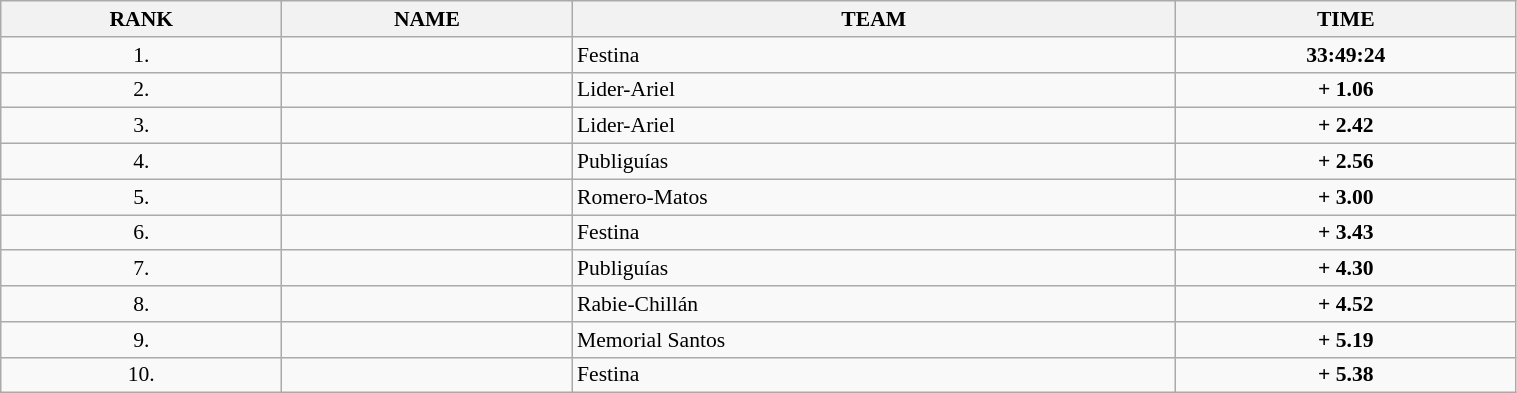<table class=wikitable style="font-size:90%" width="80%">
<tr>
<th>RANK</th>
<th>NAME</th>
<th>TEAM</th>
<th>TIME</th>
</tr>
<tr>
<td align="center">1.</td>
<td></td>
<td>Festina</td>
<td align="center"><strong>33:49:24</strong></td>
</tr>
<tr>
<td align="center">2.</td>
<td></td>
<td>Lider-Ariel</td>
<td align="center"><strong>+ 1.06</strong></td>
</tr>
<tr>
<td align="center">3.</td>
<td></td>
<td>Lider-Ariel</td>
<td align="center"><strong>+ 2.42</strong></td>
</tr>
<tr>
<td align="center">4.</td>
<td></td>
<td>Publiguías</td>
<td align="center"><strong>+ 2.56</strong></td>
</tr>
<tr>
<td align="center">5.</td>
<td></td>
<td>Romero-Matos</td>
<td align="center"><strong>+ 3.00</strong></td>
</tr>
<tr>
<td align="center">6.</td>
<td></td>
<td>Festina</td>
<td align="center"><strong>+ 3.43</strong></td>
</tr>
<tr>
<td align="center">7.</td>
<td></td>
<td>Publiguías</td>
<td align="center"><strong>+ 4.30</strong></td>
</tr>
<tr>
<td align="center">8.</td>
<td></td>
<td>Rabie-Chillán</td>
<td align="center"><strong>+ 4.52</strong></td>
</tr>
<tr>
<td align="center">9.</td>
<td></td>
<td>Memorial Santos</td>
<td align="center"><strong>+ 5.19</strong></td>
</tr>
<tr>
<td align="center">10.</td>
<td></td>
<td>Festina</td>
<td align="center"><strong>+ 5.38</strong></td>
</tr>
</table>
